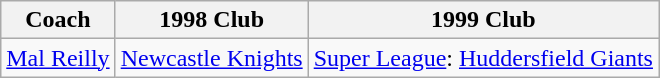<table class="wikitable sortable">
<tr>
<th>Coach</th>
<th>1998 Club</th>
<th>1999 Club</th>
</tr>
<tr>
<td data-sort-value="Reilly, Mal"><a href='#'>Mal Reilly</a></td>
<td> <a href='#'>Newcastle Knights</a></td>
<td> <a href='#'>Super League</a>: <a href='#'>Huddersfield Giants</a></td>
</tr>
</table>
